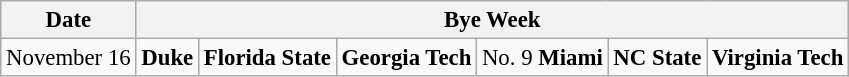<table class="wikitable" style="font-size:95%;">
<tr>
<th>Date</th>
<th colspan="6">Bye Week</th>
</tr>
<tr>
<td>November 16</td>
<td><strong>Duke</strong></td>
<td><strong>Florida State</strong></td>
<td><strong>Georgia Tech</strong></td>
<td>No. 9 <strong>Miami</strong></td>
<td><strong>NC State</strong></td>
<td><strong>Virginia Tech</strong></td>
</tr>
</table>
